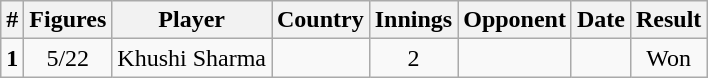<table class="wikitable"  style="font-size:100%"  width:"100%">
<tr>
<th>#</th>
<th>Figures</th>
<th>Player</th>
<th>Country</th>
<th>Innings</th>
<th>Opponent</th>
<th>Date</th>
<th>Result</th>
</tr>
<tr align="center";>
<td><strong>1</strong></td>
<td>5/22</td>
<td>Khushi Sharma</td>
<td></td>
<td>2</td>
<td></td>
<td></td>
<td>Won</td>
</tr>
</table>
